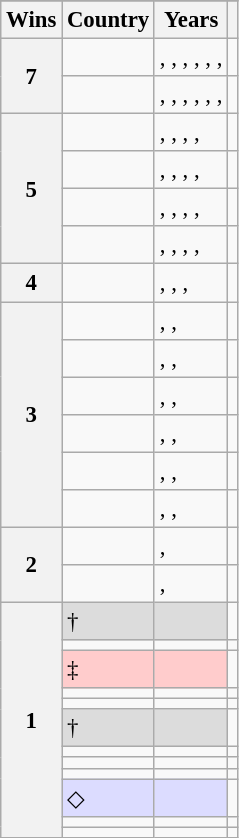<table class="wikitable sortable plainrowheaders" style="font-size:95%">
<tr>
</tr>
<tr>
<th scope="col">Wins</th>
<th scope="col">Country</th>
<th scope="col">Years</th>
<th scope="col" class="unsortable"></th>
</tr>
<tr>
<th scope="row" rowspan="2">7</th>
<td></td>
<td>, , , , , , </td>
<td></td>
</tr>
<tr>
<td></td>
<td>, , , , , , </td>
<td></td>
</tr>
<tr>
<th scope="rowgroup" rowspan="4">5</th>
<td></td>
<td>, , , <em></em>, </td>
<td></td>
</tr>
<tr>
<td></td>
<td>, , , , </td>
<td></td>
</tr>
<tr>
<td></td>
<td>, <em></em>, , , </td>
<td></td>
</tr>
<tr>
<td></td>
<td>, , <em></em>, , </td>
<td></td>
</tr>
<tr>
<th scope="rowgroup" rowspan="1">4</th>
<td></td>
<td>, ,  , </td>
<td></td>
</tr>
<tr>
<th scope="rowgroup" rowspan="6">3</th>
<td></td>
<td>, , </td>
<td></td>
</tr>
<tr>
<td></td>
<td>, , </td>
<td></td>
</tr>
<tr>
<td></td>
<td>, , </td>
<td></td>
</tr>
<tr>
<td></td>
<td>, , </td>
<td></td>
</tr>
<tr>
<td></td>
<td>, , </td>
<td></td>
</tr>
<tr>
<td></td>
<td>, , </td>
<td></td>
</tr>
<tr>
<th scope="rowgroup" rowspan="2">2</th>
<td></td>
<td>, <em></em></td>
<td></td>
</tr>
<tr>
<td></td>
<td>, </td>
<td></td>
</tr>
<tr>
<th scope="rowgroup" rowspan="13">1</th>
<td style="background:#DCDCDC"> †</td>
<td style="background:#DCDCDC"></td>
<td></td>
</tr>
<tr>
<td></td>
<td></td>
<td></td>
</tr>
<tr>
<td style="background:#FFCCCC"> ‡</td>
<td style="background:#FFCCCC"></td>
<td></td>
</tr>
<tr>
<td></td>
<td></td>
<td></td>
</tr>
<tr>
<td></td>
<td></td>
<td></td>
</tr>
<tr>
<td style="background:#DCDCDC"> †</td>
<td style="background:#DCDCDC"></td>
<td></td>
</tr>
<tr>
<td></td>
<td></td>
<td></td>
</tr>
<tr>
<td></td>
<td></td>
<td></td>
</tr>
<tr>
<td></td>
<td></td>
<td></td>
</tr>
<tr>
<td style="background:#DCDCFF"> ◇</td>
<td style="background:#DCDCFF"></td>
<td></td>
</tr>
<tr>
<td></td>
<td></td>
<td></td>
</tr>
<tr>
<td></td>
<td></td>
<td></td>
</tr>
</table>
